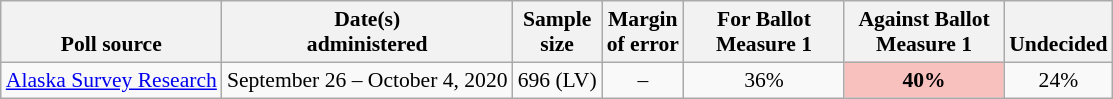<table class="wikitable" style="font-size:90%;text-align:center;">
<tr valign=bottom>
<th>Poll source</th>
<th>Date(s)<br>administered</th>
<th>Sample<br>size</th>
<th>Margin<br>of error</th>
<th style="width:100px;">For Ballot Measure 1</th>
<th style="width:100px;">Against Ballot Measure 1</th>
<th>Undecided</th>
</tr>
<tr>
<td style="text-align:left;"><a href='#'>Alaska Survey Research</a></td>
<td>September 26 – October 4, 2020</td>
<td>696 (LV)</td>
<td>–</td>
<td>36%</td>
<td style="background: rgb(248, 193, 190);"><strong>40%</strong></td>
<td>24%</td>
</tr>
</table>
